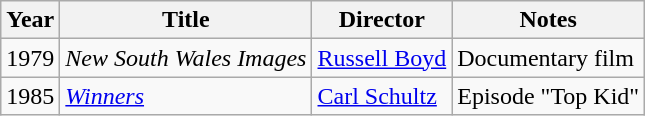<table class="wikitable">
<tr>
<th>Year</th>
<th>Title</th>
<th>Director</th>
<th>Notes</th>
</tr>
<tr>
<td>1979</td>
<td><em>New South Wales Images</em></td>
<td><a href='#'>Russell Boyd</a></td>
<td>Documentary film</td>
</tr>
<tr>
<td>1985</td>
<td><em><a href='#'>Winners</a></em></td>
<td><a href='#'>Carl Schultz</a></td>
<td>Episode "Top Kid"</td>
</tr>
</table>
